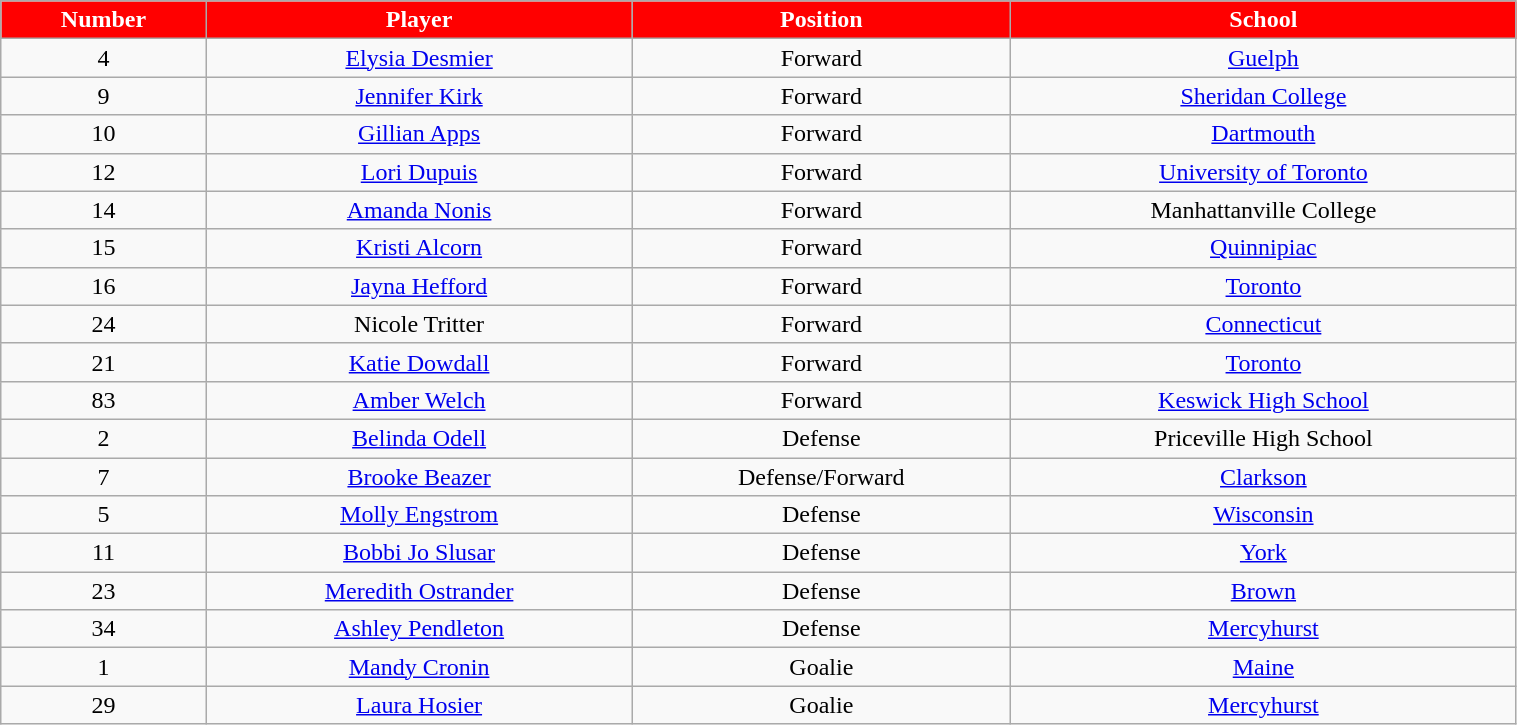<table class="wikitable" style="width:80%;">
<tr style="text-align:center; background:red; color:#fff;">
<td><strong>Number</strong></td>
<td><strong> Player </strong></td>
<td><strong>Position</strong></td>
<td><strong>School</strong></td>
</tr>
<tr style="text-align:center;" bgcolor="">
<td>4</td>
<td><a href='#'>Elysia Desmier</a></td>
<td>Forward</td>
<td><a href='#'>Guelph</a></td>
</tr>
<tr style="text-align:center;" bgcolor="">
<td>9</td>
<td><a href='#'>Jennifer Kirk</a></td>
<td>Forward</td>
<td><a href='#'>Sheridan College</a></td>
</tr>
<tr style="text-align:center;" bgcolor="">
<td>10</td>
<td><a href='#'>Gillian Apps</a></td>
<td>Forward</td>
<td><a href='#'>Dartmouth</a></td>
</tr>
<tr style="text-align:center;" bgcolor="">
<td>12</td>
<td><a href='#'>Lori Dupuis</a></td>
<td>Forward</td>
<td><a href='#'>University of Toronto</a></td>
</tr>
<tr style="text-align:center;" bgcolor="">
<td>14</td>
<td><a href='#'>Amanda Nonis</a></td>
<td>Forward</td>
<td>Manhattanville College</td>
</tr>
<tr style="text-align:center;" bgcolor="">
<td>15</td>
<td><a href='#'>Kristi Alcorn</a></td>
<td>Forward</td>
<td><a href='#'>Quinnipiac</a></td>
</tr>
<tr style="text-align:center;" bgcolor="">
<td>16</td>
<td><a href='#'>Jayna Hefford</a></td>
<td>Forward</td>
<td><a href='#'>Toronto</a></td>
</tr>
<tr style="text-align:center;" bgcolor="">
<td>24</td>
<td>Nicole Tritter</td>
<td>Forward</td>
<td><a href='#'>Connecticut</a></td>
</tr>
<tr style="text-align:center;" bgcolor="">
<td>21</td>
<td><a href='#'>Katie Dowdall</a></td>
<td>Forward</td>
<td><a href='#'>Toronto</a></td>
</tr>
<tr style="text-align:center;" bgcolor="">
<td>83</td>
<td><a href='#'>Amber Welch</a></td>
<td>Forward</td>
<td><a href='#'>Keswick High School</a></td>
</tr>
<tr style="text-align:center;" bgcolor="">
<td>2</td>
<td><a href='#'>Belinda Odell</a></td>
<td>Defense</td>
<td>Priceville High School</td>
</tr>
<tr style="text-align:center;" bgcolor="">
<td>7</td>
<td><a href='#'>Brooke Beazer</a></td>
<td>Defense/Forward</td>
<td><a href='#'>Clarkson</a></td>
</tr>
<tr style="text-align:center;" bgcolor="">
<td>5</td>
<td><a href='#'>Molly Engstrom</a></td>
<td>Defense</td>
<td><a href='#'>Wisconsin</a></td>
</tr>
<tr style="text-align:center;" bgcolor="">
<td>11</td>
<td><a href='#'>Bobbi Jo Slusar</a></td>
<td>Defense</td>
<td><a href='#'>York</a></td>
</tr>
<tr style="text-align:center;" bgcolor="">
<td>23</td>
<td><a href='#'>Meredith Ostrander</a></td>
<td>Defense</td>
<td><a href='#'>Brown</a></td>
</tr>
<tr style="text-align:center;" bgcolor="">
<td>34</td>
<td><a href='#'>Ashley Pendleton</a></td>
<td>Defense</td>
<td><a href='#'>Mercyhurst</a></td>
</tr>
<tr style="text-align:center;" bgcolor="">
<td>1</td>
<td><a href='#'>Mandy Cronin</a></td>
<td>Goalie</td>
<td><a href='#'>Maine</a></td>
</tr>
<tr style="text-align:center;" bgcolor="">
<td>29</td>
<td><a href='#'>Laura Hosier</a></td>
<td>Goalie</td>
<td><a href='#'>Mercyhurst</a></td>
</tr>
</table>
